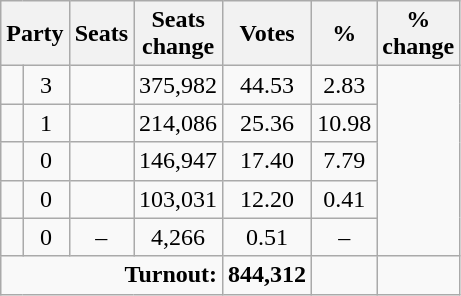<table class="wikitable sortable">
<tr>
<th colspan="2" rowspan="1" align="center">Party</th>
<th align="center">Seats</th>
<th align="center">Seats<br>change</th>
<th align="center">Votes</th>
<th align="center">%</th>
<th align="center">%<br>change</th>
</tr>
<tr>
<td></td>
<td align="center">3</td>
<td align="center"></td>
<td align="center">375,982</td>
<td align="center">44.53</td>
<td align="center">2.83</td>
</tr>
<tr>
<td></td>
<td align="center">1</td>
<td align="center"></td>
<td align="center">214,086</td>
<td align="center">25.36</td>
<td align="center">10.98</td>
</tr>
<tr>
<td></td>
<td align="center">0</td>
<td align="center"></td>
<td align="center">146,947</td>
<td align="center">17.40</td>
<td align="center">7.79</td>
</tr>
<tr>
<td></td>
<td align="center">0</td>
<td align="center"></td>
<td align="center">103,031</td>
<td align="center">12.20</td>
<td align="center">0.41</td>
</tr>
<tr>
<td></td>
<td align="center">0</td>
<td align="center">–</td>
<td align="center">4,266</td>
<td align="center">0.51</td>
<td align="center">–</td>
</tr>
<tr>
<td colspan="4" rowspan="1" align="right"><strong>Turnout:</strong></td>
<td align="center"><strong>844,312</strong></td>
<td align="center"></td>
<td align="center"></td>
</tr>
</table>
